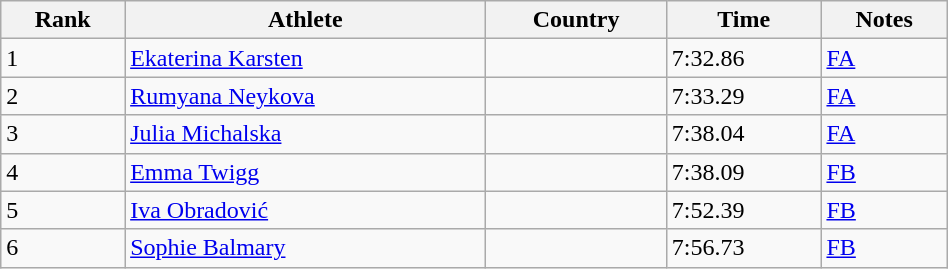<table class="wikitable sortable" width=50%>
<tr>
<th>Rank</th>
<th>Athlete</th>
<th>Country</th>
<th>Time</th>
<th>Notes</th>
</tr>
<tr>
<td>1</td>
<td><a href='#'>Ekaterina Karsten</a></td>
<td></td>
<td>7:32.86</td>
<td><a href='#'>FA</a></td>
</tr>
<tr>
<td>2</td>
<td><a href='#'>Rumyana Neykova</a></td>
<td></td>
<td>7:33.29</td>
<td><a href='#'>FA</a></td>
</tr>
<tr>
<td>3</td>
<td><a href='#'>Julia Michalska</a></td>
<td></td>
<td>7:38.04</td>
<td><a href='#'>FA</a></td>
</tr>
<tr>
<td>4</td>
<td><a href='#'>Emma Twigg</a></td>
<td></td>
<td>7:38.09</td>
<td><a href='#'>FB</a></td>
</tr>
<tr>
<td>5</td>
<td><a href='#'>Iva Obradović</a></td>
<td></td>
<td>7:52.39</td>
<td><a href='#'>FB</a></td>
</tr>
<tr>
<td>6</td>
<td><a href='#'>Sophie Balmary</a></td>
<td></td>
<td>7:56.73</td>
<td><a href='#'>FB</a></td>
</tr>
</table>
